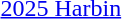<table>
<tr>
<td><a href='#'>2025 Harbin</a></td>
<td></td>
<td></td>
<td></td>
</tr>
</table>
